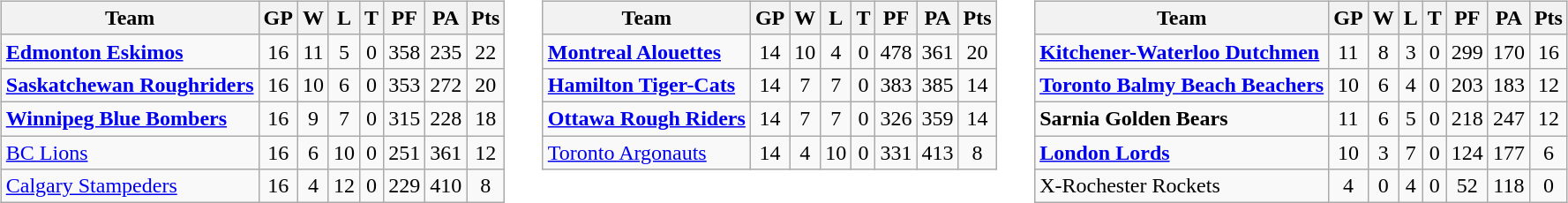<table cellspacing="10">
<tr>
<td valign="top"><br><table class="wikitable">
<tr>
<th>Team</th>
<th>GP</th>
<th>W</th>
<th>L</th>
<th>T</th>
<th>PF</th>
<th>PA</th>
<th>Pts</th>
</tr>
<tr align="center">
<td align="left"><strong><a href='#'>Edmonton Eskimos</a></strong></td>
<td>16</td>
<td>11</td>
<td>5</td>
<td>0</td>
<td>358</td>
<td>235</td>
<td>22</td>
</tr>
<tr align="center">
<td align="left"><strong><a href='#'>Saskatchewan Roughriders</a></strong></td>
<td>16</td>
<td>10</td>
<td>6</td>
<td>0</td>
<td>353</td>
<td>272</td>
<td>20</td>
</tr>
<tr align="center">
<td align="left"><strong><a href='#'>Winnipeg Blue Bombers</a></strong></td>
<td>16</td>
<td>9</td>
<td>7</td>
<td>0</td>
<td>315</td>
<td>228</td>
<td>18</td>
</tr>
<tr align="center">
<td align="left"><a href='#'>BC Lions</a></td>
<td>16</td>
<td>6</td>
<td>10</td>
<td>0</td>
<td>251</td>
<td>361</td>
<td>12</td>
</tr>
<tr align="center">
<td align="left"><a href='#'>Calgary Stampeders</a></td>
<td>16</td>
<td>4</td>
<td>12</td>
<td>0</td>
<td>229</td>
<td>410</td>
<td>8</td>
</tr>
</table>
</td>
<td valign="top"><br><table class="wikitable">
<tr>
<th>Team</th>
<th>GP</th>
<th>W</th>
<th>L</th>
<th>T</th>
<th>PF</th>
<th>PA</th>
<th>Pts</th>
</tr>
<tr align="center">
<td align="left"><strong><a href='#'>Montreal Alouettes</a></strong></td>
<td>14</td>
<td>10</td>
<td>4</td>
<td>0</td>
<td>478</td>
<td>361</td>
<td>20</td>
</tr>
<tr align="center">
<td align="left"><strong><a href='#'>Hamilton Tiger-Cats</a></strong></td>
<td>14</td>
<td>7</td>
<td>7</td>
<td>0</td>
<td>383</td>
<td>385</td>
<td>14</td>
</tr>
<tr align="center">
<td align="left"><strong><a href='#'>Ottawa Rough Riders</a></strong></td>
<td>14</td>
<td>7</td>
<td>7</td>
<td>0</td>
<td>326</td>
<td>359</td>
<td>14</td>
</tr>
<tr align="center">
<td align="left"><a href='#'>Toronto Argonauts</a></td>
<td>14</td>
<td>4</td>
<td>10</td>
<td>0</td>
<td>331</td>
<td>413</td>
<td>8</td>
</tr>
</table>
</td>
<td valign="top"><br><table class="wikitable">
<tr>
<th>Team</th>
<th>GP</th>
<th>W</th>
<th>L</th>
<th>T</th>
<th>PF</th>
<th>PA</th>
<th>Pts</th>
</tr>
<tr align="center">
<td align="left"><strong><a href='#'>Kitchener-Waterloo Dutchmen</a></strong></td>
<td>11</td>
<td>8</td>
<td>3</td>
<td>0</td>
<td>299</td>
<td>170</td>
<td>16</td>
</tr>
<tr align="center">
<td align="left"><strong><a href='#'>Toronto Balmy Beach Beachers</a></strong></td>
<td>10</td>
<td>6</td>
<td>4</td>
<td>0</td>
<td>203</td>
<td>183</td>
<td>12</td>
</tr>
<tr align="center">
<td align="left"><strong>Sarnia Golden Bears</strong></td>
<td>11</td>
<td>6</td>
<td>5</td>
<td>0</td>
<td>218</td>
<td>247</td>
<td>12</td>
</tr>
<tr align="center">
<td align="left"><strong><a href='#'>London Lords</a></strong></td>
<td>10</td>
<td>3</td>
<td>7</td>
<td>0</td>
<td>124</td>
<td>177</td>
<td>6</td>
</tr>
<tr align="center">
<td align="left">X-Rochester Rockets</td>
<td>4</td>
<td>0</td>
<td>4</td>
<td>0</td>
<td>52</td>
<td>118</td>
<td>0</td>
</tr>
</table>
</td>
</tr>
</table>
